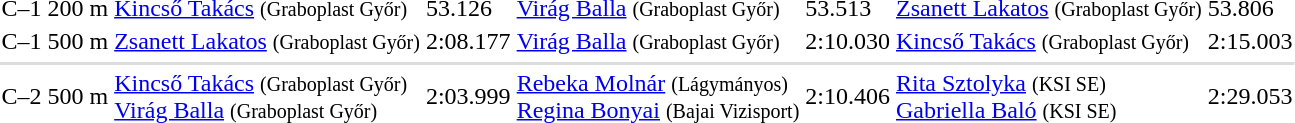<table>
<tr>
<td>C–1 200 m</td>
<td><a href='#'>Kincső Takács</a> <small>(Graboplast Győr)</small></td>
<td>53.126</td>
<td><a href='#'>Virág Balla</a> <small>(Graboplast Győr)</small></td>
<td>53.513</td>
<td><a href='#'>Zsanett Lakatos</a> <small>(Graboplast Győr)</small></td>
<td>53.806</td>
</tr>
<tr>
<td>C–1 500 m</td>
<td><a href='#'>Zsanett Lakatos</a> <small>(Graboplast Győr)</small></td>
<td>2:08.177</td>
<td><a href='#'>Virág Balla</a> <small>(Graboplast Győr)</small></td>
<td>2:10.030</td>
<td><a href='#'>Kincső Takács</a> <small>(Graboplast Győr)</small></td>
<td>2:15.003</td>
</tr>
<tr>
</tr>
<tr bgcolor=#ddd>
<td colspan=7></td>
</tr>
<tr>
<td>C–2 500 m</td>
<td><a href='#'>Kincső Takács</a> <small>(Graboplast Győr)</small><br> <a href='#'>Virág Balla</a> <small>(Graboplast Győr)</small></td>
<td>2:03.999</td>
<td><a href='#'>Rebeka Molnár</a> <small>(Lágymányos)</small><br> <a href='#'>Regina Bonyai</a> <small>(Bajai Vizisport)</small></td>
<td>2:10.406</td>
<td><a href='#'>Rita Sztolyka</a> <small>(KSI SE)</small><br> <a href='#'>Gabriella Baló</a> <small>(KSI SE)</small></td>
<td>2:29.053</td>
</tr>
</table>
